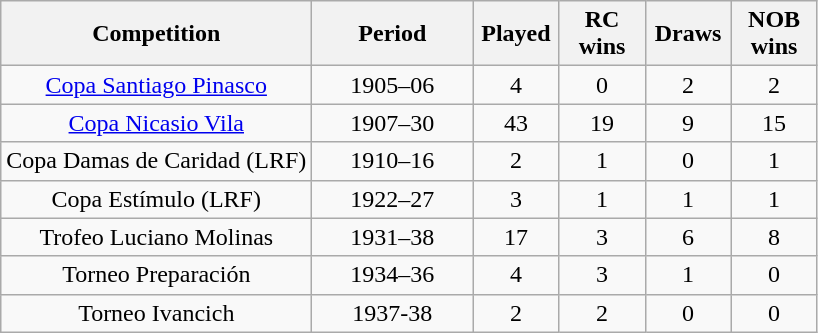<table class="wikitable sortable" style="text-align:center">
<tr>
<th width=200px>Competition</th>
<th width=100px>Period</th>
<th width=50px>Played</th>
<th width=50px>RC wins</th>
<th width=50px>Draws</th>
<th width=50px>NOB wins</th>
</tr>
<tr>
<td><a href='#'>Copa Santiago Pinasco</a></td>
<td>1905–06</td>
<td>4</td>
<td>0</td>
<td>2</td>
<td>2</td>
</tr>
<tr>
<td><a href='#'>Copa Nicasio Vila</a></td>
<td>1907–30</td>
<td>43</td>
<td>19</td>
<td>9</td>
<td>15</td>
</tr>
<tr>
<td>Copa Damas de Caridad (LRF)</td>
<td>1910–16</td>
<td>2</td>
<td>1</td>
<td>0</td>
<td>1</td>
</tr>
<tr>
<td>Copa Estímulo (LRF)</td>
<td>1922–27</td>
<td>3</td>
<td>1</td>
<td>1</td>
<td>1</td>
</tr>
<tr>
<td>Trofeo Luciano Molinas</td>
<td>1931–38</td>
<td>17</td>
<td>3</td>
<td>6</td>
<td>8</td>
</tr>
<tr>
<td>Torneo Preparación</td>
<td>1934–36</td>
<td>4</td>
<td>3</td>
<td>1</td>
<td>0</td>
</tr>
<tr>
<td>Torneo Ivancich</td>
<td>1937-38</td>
<td>2</td>
<td>2</td>
<td>0</td>
<td>0</td>
</tr>
</table>
